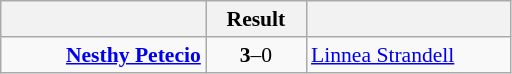<table class="wikitable" style="text-align: center; font-size:90% ">
<tr>
<th align="right" width="130"></th>
<th width="60">Result</th>
<th align="left" width="130"></th>
</tr>
<tr>
<td align=right><strong><a href='#'>Nesthy Petecio</a></strong> </td>
<td align=center><strong>3</strong>–0</td>
<td align=left> <a href='#'>Linnea Strandell</a></td>
</tr>
</table>
